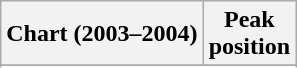<table class="wikitable sortable plainrowheaders" style="text-align:center">
<tr>
<th scope="col">Chart (2003–2004)</th>
<th scope="col">Peak<br>position</th>
</tr>
<tr>
</tr>
<tr>
</tr>
<tr>
</tr>
<tr>
</tr>
</table>
